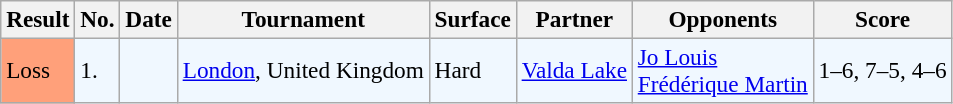<table class="sortable wikitable" style="font-size:97%;">
<tr>
<th>Result</th>
<th>No.</th>
<th>Date</th>
<th>Tournament</th>
<th>Surface</th>
<th>Partner</th>
<th>Opponents</th>
<th>Score</th>
</tr>
<tr style="background:#f0f8ff;">
<td style="background:#ffa07a;">Loss</td>
<td>1.</td>
<td></td>
<td><a href='#'>London</a>, United Kingdom</td>
<td>Hard</td>
<td> <a href='#'>Valda Lake</a></td>
<td> <a href='#'>Jo Louis</a> <br>  <a href='#'>Frédérique Martin</a></td>
<td>1–6, 7–5, 4–6</td>
</tr>
</table>
